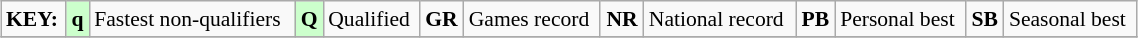<table class="wikitable" style="margin:0.5em auto; font-size:90%;position:relative;" width=60%>
<tr>
<td><strong>KEY:</strong></td>
<td bgcolor=ccffcc align=center><strong>q</strong></td>
<td>Fastest non-qualifiers</td>
<td bgcolor=ccffcc align=center><strong>Q</strong></td>
<td>Qualified</td>
<td align=center><strong>GR</strong></td>
<td>Games record</td>
<td align=center><strong>NR</strong></td>
<td>National record</td>
<td align=center><strong>PB</strong></td>
<td>Personal best</td>
<td align=center><strong>SB</strong></td>
<td>Seasonal best</td>
</tr>
<tr>
</tr>
</table>
